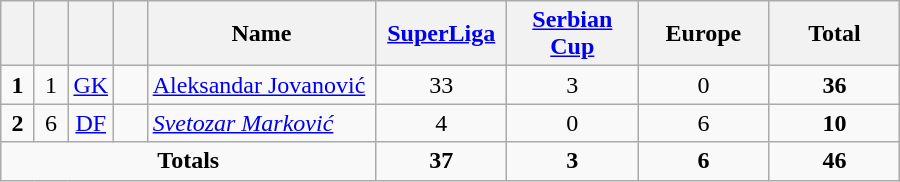<table class="wikitable" style="text-align:center">
<tr>
<th width=15></th>
<th width=15></th>
<th width=15></th>
<th width=15></th>
<th width=145>Name</th>
<th width=80><strong><a href='#'>SuperLiga</a></strong></th>
<th width=80><strong><a href='#'>Serbian Cup</a></strong></th>
<th width=80><strong>Europe</strong></th>
<th width=80>Total</th>
</tr>
<tr>
<td><strong>1</strong></td>
<td>1</td>
<td><a href='#'>GK</a></td>
<td></td>
<td align=left><a href='#'>Aleksandar Jovanović</a></td>
<td>33</td>
<td>3</td>
<td>0</td>
<td><strong>36</strong></td>
</tr>
<tr>
<td><strong>2</strong></td>
<td>6</td>
<td><a href='#'>DF</a></td>
<td></td>
<td align=left><em><a href='#'>Svetozar Marković</a></em></td>
<td>4</td>
<td>0</td>
<td>6</td>
<td><strong>10</strong></td>
</tr>
<tr>
<td colspan=5><strong>Totals</strong></td>
<td><strong>37</strong></td>
<td><strong>3</strong></td>
<td><strong>6</strong></td>
<td><strong>46</strong></td>
</tr>
</table>
